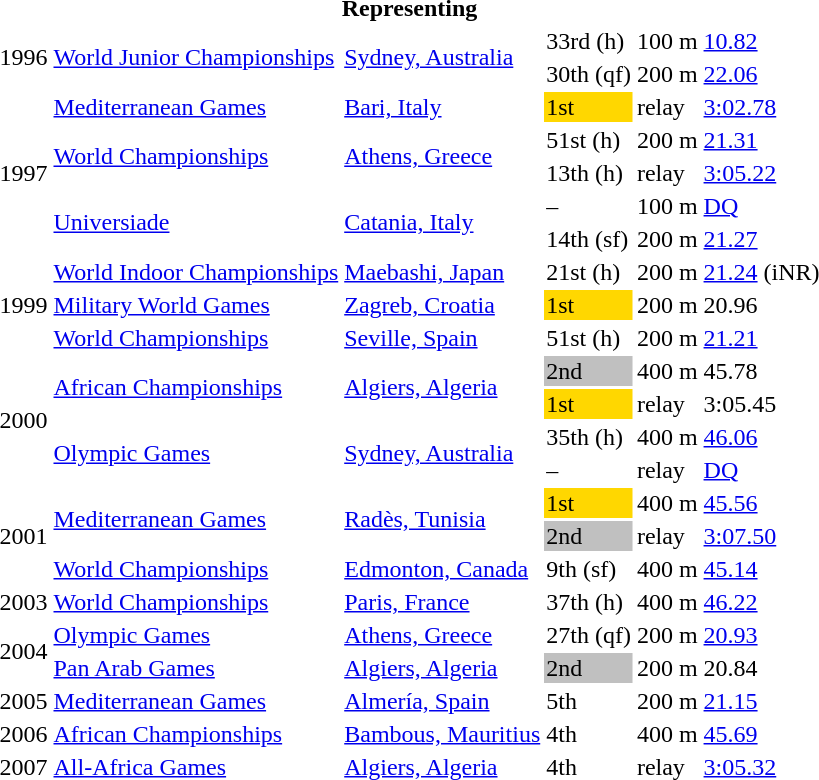<table>
<tr>
<th colspan="6">Representing </th>
</tr>
<tr>
<td rowspan=2>1996</td>
<td rowspan=2><a href='#'>World Junior Championships</a></td>
<td rowspan=2><a href='#'>Sydney, Australia</a></td>
<td>33rd (h)</td>
<td>100 m</td>
<td><a href='#'>10.82</a></td>
</tr>
<tr>
<td>30th (qf)</td>
<td>200 m</td>
<td><a href='#'>22.06</a></td>
</tr>
<tr>
<td rowspan=5>1997</td>
<td><a href='#'>Mediterranean Games</a></td>
<td><a href='#'>Bari, Italy</a></td>
<td bgcolor="gold">1st</td>
<td> relay</td>
<td><a href='#'>3:02.78</a></td>
</tr>
<tr>
<td rowspan=2><a href='#'>World Championships</a></td>
<td rowspan=2><a href='#'>Athens, Greece</a></td>
<td>51st (h)</td>
<td>200 m</td>
<td><a href='#'>21.31</a></td>
</tr>
<tr>
<td>13th (h)</td>
<td> relay</td>
<td><a href='#'>3:05.22</a></td>
</tr>
<tr>
<td rowspan=2><a href='#'>Universiade</a></td>
<td rowspan=2><a href='#'>Catania, Italy</a></td>
<td>–</td>
<td>100 m</td>
<td><a href='#'>DQ</a></td>
</tr>
<tr>
<td>14th (sf)</td>
<td>200 m</td>
<td><a href='#'>21.27</a></td>
</tr>
<tr>
<td rowspan=3>1999</td>
<td><a href='#'>World Indoor Championships</a></td>
<td><a href='#'>Maebashi, Japan</a></td>
<td>21st (h)</td>
<td>200 m</td>
<td><a href='#'>21.24</a> (iNR)</td>
</tr>
<tr>
<td><a href='#'>Military World Games</a></td>
<td><a href='#'>Zagreb, Croatia</a></td>
<td bgcolor="gold">1st</td>
<td>200 m</td>
<td>20.96</td>
</tr>
<tr>
<td><a href='#'>World Championships</a></td>
<td><a href='#'>Seville, Spain</a></td>
<td>51st (h)</td>
<td>200 m</td>
<td><a href='#'>21.21</a></td>
</tr>
<tr>
<td rowspan=4>2000</td>
<td rowspan=2><a href='#'>African Championships</a></td>
<td rowspan=2><a href='#'>Algiers, Algeria</a></td>
<td bgcolor="silver">2nd</td>
<td>400 m</td>
<td>45.78</td>
</tr>
<tr>
<td bgcolor=gold>1st</td>
<td> relay</td>
<td>3:05.45</td>
</tr>
<tr>
<td rowspan=2><a href='#'>Olympic Games</a></td>
<td rowspan=2><a href='#'>Sydney, Australia</a></td>
<td>35th (h)</td>
<td>400 m</td>
<td><a href='#'>46.06</a></td>
</tr>
<tr>
<td>–</td>
<td> relay</td>
<td><a href='#'>DQ</a></td>
</tr>
<tr>
<td rowspan=3>2001</td>
<td rowspan=2><a href='#'>Mediterranean Games</a></td>
<td rowspan=2><a href='#'>Radès, Tunisia</a></td>
<td bgcolor="gold">1st</td>
<td>400 m</td>
<td><a href='#'>45.56</a></td>
</tr>
<tr>
<td bgcolor="silver">2nd</td>
<td> relay</td>
<td><a href='#'>3:07.50</a></td>
</tr>
<tr>
<td><a href='#'>World Championships</a></td>
<td><a href='#'>Edmonton, Canada</a></td>
<td>9th (sf)</td>
<td>400 m</td>
<td><a href='#'>45.14</a></td>
</tr>
<tr>
<td>2003</td>
<td><a href='#'>World Championships</a></td>
<td><a href='#'>Paris, France</a></td>
<td>37th (h)</td>
<td>400 m</td>
<td><a href='#'>46.22</a></td>
</tr>
<tr>
<td rowspan=2>2004</td>
<td><a href='#'>Olympic Games</a></td>
<td><a href='#'>Athens, Greece</a></td>
<td>27th (qf)</td>
<td>200 m</td>
<td><a href='#'>20.93</a></td>
</tr>
<tr>
<td><a href='#'>Pan Arab Games</a></td>
<td><a href='#'>Algiers, Algeria</a></td>
<td bgcolor=silver>2nd</td>
<td>200 m</td>
<td>20.84</td>
</tr>
<tr>
<td>2005</td>
<td><a href='#'>Mediterranean Games</a></td>
<td><a href='#'>Almería, Spain</a></td>
<td>5th</td>
<td>200 m</td>
<td><a href='#'>21.15</a></td>
</tr>
<tr>
<td>2006</td>
<td><a href='#'>African Championships</a></td>
<td><a href='#'>Bambous, Mauritius</a></td>
<td>4th</td>
<td>400 m</td>
<td><a href='#'>45.69</a></td>
</tr>
<tr>
<td>2007</td>
<td><a href='#'>All-Africa Games</a></td>
<td><a href='#'>Algiers, Algeria</a></td>
<td>4th</td>
<td> relay</td>
<td><a href='#'>3:05.32</a></td>
</tr>
</table>
